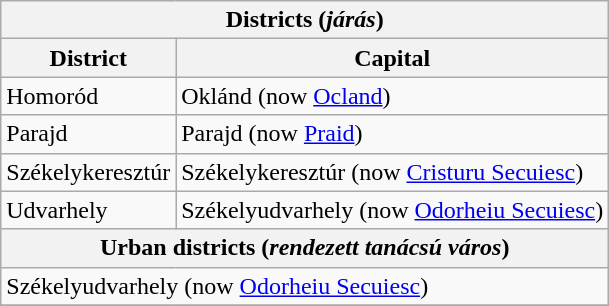<table class="wikitable">
<tr>
<th colspan=2>Districts (<em>járás</em>)</th>
</tr>
<tr>
<th>District</th>
<th>Capital</th>
</tr>
<tr>
<td> Homoród</td>
<td>Oklánd (now <a href='#'>Ocland</a>)</td>
</tr>
<tr>
<td>Parajd <em></em></td>
<td>Parajd (now <a href='#'>Praid</a>)</td>
</tr>
<tr>
<td> Székelykeresztúr</td>
<td>Székelykeresztúr (now <a href='#'>Cristuru Secuiesc</a>)</td>
</tr>
<tr>
<td> Udvarhely</td>
<td>Székelyudvarhely (now <a href='#'>Odorheiu Secuiesc</a>)</td>
</tr>
<tr>
<th colspan=2>Urban districts (<em>rendezett tanácsú város</em>)</th>
</tr>
<tr>
<td colspan=2> Székelyudvarhely (now <a href='#'>Odorheiu Secuiesc</a>)</td>
</tr>
<tr>
</tr>
</table>
